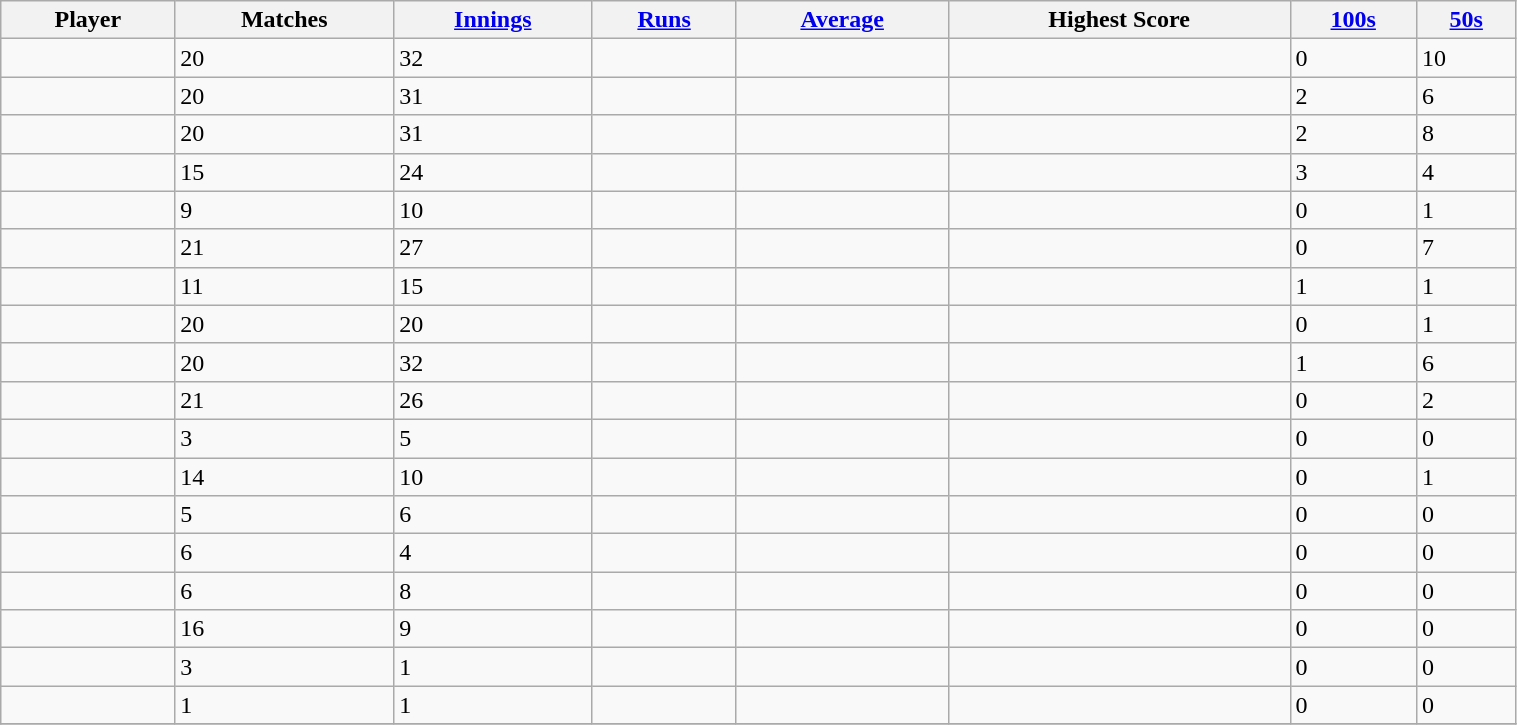<table class="wikitable sortable" style="width:80%;">
<tr>
<th>Player</th>
<th>Matches</th>
<th><a href='#'>Innings</a></th>
<th><a href='#'>Runs</a></th>
<th><a href='#'>Average</a></th>
<th>Highest Score</th>
<th><a href='#'>100s</a></th>
<th><a href='#'>50s</a></th>
</tr>
<tr>
<td></td>
<td>20</td>
<td>32</td>
<td></td>
<td></td>
<td></td>
<td>0</td>
<td>10</td>
</tr>
<tr>
<td></td>
<td>20</td>
<td>31</td>
<td></td>
<td></td>
<td></td>
<td>2</td>
<td>6</td>
</tr>
<tr>
<td></td>
<td>20</td>
<td>31</td>
<td></td>
<td></td>
<td></td>
<td>2</td>
<td>8</td>
</tr>
<tr>
<td></td>
<td>15</td>
<td>24</td>
<td></td>
<td></td>
<td></td>
<td>3</td>
<td>4</td>
</tr>
<tr>
<td></td>
<td>9</td>
<td>10</td>
<td></td>
<td></td>
<td></td>
<td>0</td>
<td>1</td>
</tr>
<tr>
<td></td>
<td>21</td>
<td>27</td>
<td></td>
<td></td>
<td></td>
<td>0</td>
<td>7</td>
</tr>
<tr>
<td></td>
<td>11</td>
<td>15</td>
<td></td>
<td></td>
<td></td>
<td>1</td>
<td>1</td>
</tr>
<tr>
<td></td>
<td>20</td>
<td>20</td>
<td></td>
<td></td>
<td></td>
<td>0</td>
<td>1</td>
</tr>
<tr>
<td></td>
<td>20</td>
<td>32</td>
<td></td>
<td></td>
<td></td>
<td>1</td>
<td>6</td>
</tr>
<tr>
<td></td>
<td>21</td>
<td>26</td>
<td></td>
<td></td>
<td></td>
<td>0</td>
<td>2</td>
</tr>
<tr>
<td></td>
<td>3</td>
<td>5</td>
<td></td>
<td></td>
<td></td>
<td>0</td>
<td>0</td>
</tr>
<tr>
<td></td>
<td>14</td>
<td>10</td>
<td></td>
<td></td>
<td></td>
<td>0</td>
<td>1</td>
</tr>
<tr>
<td></td>
<td>5</td>
<td>6</td>
<td></td>
<td></td>
<td></td>
<td>0</td>
<td>0</td>
</tr>
<tr>
<td></td>
<td>6</td>
<td>4</td>
<td></td>
<td></td>
<td></td>
<td>0</td>
<td>0</td>
</tr>
<tr>
<td></td>
<td>6</td>
<td>8</td>
<td></td>
<td></td>
<td></td>
<td>0</td>
<td>0</td>
</tr>
<tr>
<td></td>
<td>16</td>
<td>9</td>
<td></td>
<td></td>
<td></td>
<td>0</td>
<td>0</td>
</tr>
<tr>
<td></td>
<td>3</td>
<td>1</td>
<td></td>
<td></td>
<td></td>
<td>0</td>
<td>0</td>
</tr>
<tr>
<td></td>
<td>1</td>
<td>1</td>
<td></td>
<td></td>
<td></td>
<td>0</td>
<td>0</td>
</tr>
<tr>
</tr>
</table>
